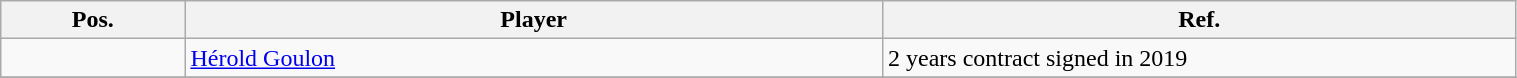<table class="wikitable" style="width:80%; text-align:center; font-size:100%; text-align:left;">
<tr>
<th style="width:50px">Pos.</th>
<th style="width:210px">Player</th>
<th style="width:190px">Ref.</th>
</tr>
<tr>
<td></td>
<td align=left> <a href='#'>Hérold Goulon</a></td>
<td>2 years contract signed in 2019 </td>
</tr>
<tr>
</tr>
</table>
